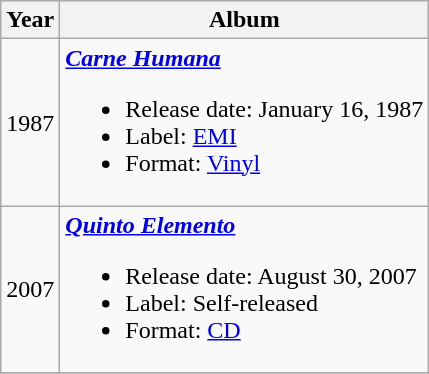<table class="wikitable">
<tr>
<th>Year</th>
<th>Album</th>
</tr>
<tr>
<td>1987</td>
<td><strong><em><a href='#'>Carne Humana</a></em></strong><br><ul><li>Release date: January 16, 1987</li><li>Label: <a href='#'>EMI</a></li><li>Format: <a href='#'>Vinyl</a></li></ul></td>
</tr>
<tr>
<td>2007</td>
<td><strong><em><a href='#'>Quinto Elemento</a></em></strong><br><ul><li>Release date: August 30, 2007</li><li>Label: Self-released</li><li>Format: <a href='#'>CD</a></li></ul></td>
</tr>
<tr>
</tr>
</table>
